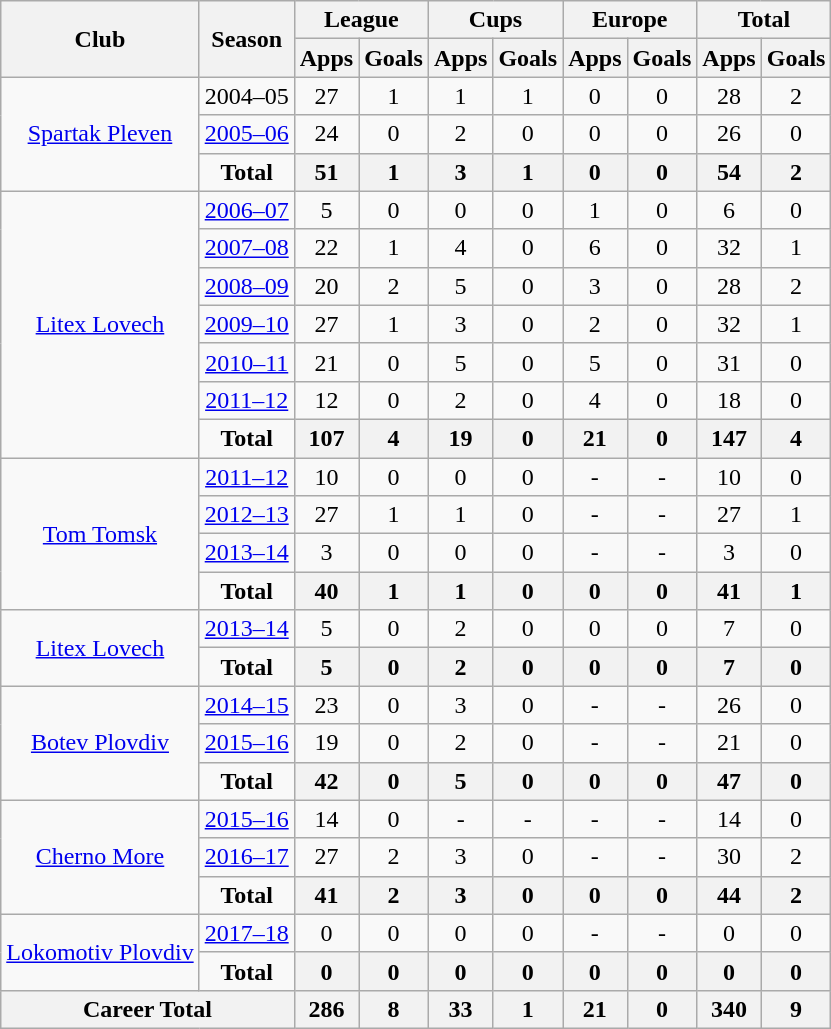<table class="wikitable" style="text-align: center;">
<tr>
<th rowspan="2">Club</th>
<th rowspan="2">Season</th>
<th colspan="2">League</th>
<th colspan="2">Cups</th>
<th colspan="2">Europe</th>
<th colspan="2">Total</th>
</tr>
<tr>
<th>Apps</th>
<th>Goals</th>
<th>Apps</th>
<th>Goals</th>
<th>Apps</th>
<th>Goals</th>
<th>Apps</th>
<th>Goals</th>
</tr>
<tr>
<td rowspan="3" align=center valign=center><a href='#'>Spartak Pleven</a></td>
<td !colspan="2">2004–05</td>
<td>27</td>
<td>1</td>
<td>1</td>
<td>1</td>
<td>0</td>
<td>0</td>
<td>28</td>
<td>2</td>
</tr>
<tr>
<td !colspan="2"><a href='#'>2005–06</a></td>
<td>24</td>
<td>0</td>
<td>2</td>
<td>0</td>
<td>0</td>
<td>0</td>
<td>26</td>
<td>0</td>
</tr>
<tr>
<td !colspan="2"><strong>Total</strong></td>
<th>51</th>
<th>1</th>
<th>3</th>
<th>1</th>
<th>0</th>
<th>0</th>
<th>54</th>
<th>2</th>
</tr>
<tr>
<td rowspan="7" align=center valign=center><a href='#'>Litex Lovech</a></td>
<td !colspan="2"><a href='#'>2006–07</a></td>
<td>5</td>
<td>0</td>
<td>0</td>
<td>0</td>
<td>1</td>
<td>0</td>
<td>6</td>
<td>0</td>
</tr>
<tr>
<td !colspan="2"><a href='#'>2007–08</a></td>
<td>22</td>
<td>1</td>
<td>4</td>
<td>0</td>
<td>6</td>
<td>0</td>
<td>32</td>
<td>1</td>
</tr>
<tr>
<td !colspan="2"><a href='#'>2008–09</a></td>
<td>20</td>
<td>2</td>
<td>5</td>
<td>0</td>
<td>3</td>
<td>0</td>
<td>28</td>
<td>2</td>
</tr>
<tr>
<td !colspan="2"><a href='#'>2009–10</a></td>
<td>27</td>
<td>1</td>
<td>3</td>
<td>0</td>
<td>2</td>
<td>0</td>
<td>32</td>
<td>1</td>
</tr>
<tr>
<td !colspan="2"><a href='#'>2010–11</a></td>
<td>21</td>
<td>0</td>
<td>5</td>
<td>0</td>
<td>5</td>
<td>0</td>
<td>31</td>
<td>0</td>
</tr>
<tr>
<td !colspan="2"><a href='#'>2011–12</a></td>
<td>12</td>
<td>0</td>
<td>2</td>
<td>0</td>
<td>4</td>
<td>0</td>
<td>18</td>
<td>0</td>
</tr>
<tr>
<td !colspan="2"><strong>Total</strong></td>
<th>107</th>
<th>4</th>
<th>19</th>
<th>0</th>
<th>21</th>
<th>0</th>
<th>147</th>
<th>4</th>
</tr>
<tr>
<td rowspan="4" align=center valign=center><a href='#'>Tom Tomsk</a></td>
<td !colspan="2"><a href='#'>2011–12</a></td>
<td>10</td>
<td>0</td>
<td>0</td>
<td>0</td>
<td>-</td>
<td>-</td>
<td>10</td>
<td>0</td>
</tr>
<tr>
<td !colspan="2"><a href='#'>2012–13</a></td>
<td>27</td>
<td>1</td>
<td>1</td>
<td>0</td>
<td>-</td>
<td>-</td>
<td>27</td>
<td>1</td>
</tr>
<tr>
<td !colspan="2"><a href='#'>2013–14</a></td>
<td>3</td>
<td>0</td>
<td>0</td>
<td>0</td>
<td>-</td>
<td>-</td>
<td>3</td>
<td>0</td>
</tr>
<tr>
<td !colspan="2"><strong>Total</strong></td>
<th>40</th>
<th>1</th>
<th>1</th>
<th>0</th>
<th>0</th>
<th>0</th>
<th>41</th>
<th>1</th>
</tr>
<tr>
<td rowspan="2" align=center valign=center><a href='#'>Litex Lovech</a></td>
<td !colspan="2"><a href='#'>2013–14</a></td>
<td>5</td>
<td>0</td>
<td>2</td>
<td>0</td>
<td>0</td>
<td>0</td>
<td>7</td>
<td>0</td>
</tr>
<tr>
<td !colspan="2"><strong>Total</strong></td>
<th>5</th>
<th>0</th>
<th>2</th>
<th>0</th>
<th>0</th>
<th>0</th>
<th>7</th>
<th>0</th>
</tr>
<tr>
<td rowspan="3" align=center valign=center><a href='#'>Botev Plovdiv</a></td>
<td !colspan="2"><a href='#'>2014–15</a></td>
<td>23</td>
<td>0</td>
<td>3</td>
<td>0</td>
<td>-</td>
<td>-</td>
<td>26</td>
<td>0</td>
</tr>
<tr>
<td !colspan="2"><a href='#'>2015–16</a></td>
<td>19</td>
<td>0</td>
<td>2</td>
<td>0</td>
<td>-</td>
<td>-</td>
<td>21</td>
<td>0</td>
</tr>
<tr>
<td !colspan="2"><strong>Total</strong></td>
<th>42</th>
<th>0</th>
<th>5</th>
<th>0</th>
<th>0</th>
<th>0</th>
<th>47</th>
<th>0</th>
</tr>
<tr>
<td rowspan="3" align=center valign=center><a href='#'>Cherno More</a></td>
<td !colspan="2"><a href='#'>2015–16</a></td>
<td>14</td>
<td>0</td>
<td>-</td>
<td>-</td>
<td>-</td>
<td>-</td>
<td>14</td>
<td>0</td>
</tr>
<tr>
<td !colspan="2"><a href='#'>2016–17</a></td>
<td>27</td>
<td>2</td>
<td>3</td>
<td>0</td>
<td>-</td>
<td>-</td>
<td>30</td>
<td>2</td>
</tr>
<tr>
<td !colspan="2"><strong>Total</strong></td>
<th>41</th>
<th>2</th>
<th>3</th>
<th>0</th>
<th>0</th>
<th>0</th>
<th>44</th>
<th>2</th>
</tr>
<tr>
<td rowspan="2" align=center valign=center><a href='#'>Lokomotiv Plovdiv</a></td>
<td !colspan="1"><a href='#'>2017–18</a></td>
<td>0</td>
<td>0</td>
<td>0</td>
<td>0</td>
<td>-</td>
<td>-</td>
<td>0</td>
<td>0</td>
</tr>
<tr>
<td !colspan="2"><strong>Total</strong></td>
<th>0</th>
<th>0</th>
<th>0</th>
<th>0</th>
<th>0</th>
<th>0</th>
<th>0</th>
<th>0</th>
</tr>
<tr>
<th colspan=2>Career Total</th>
<th>286</th>
<th>8</th>
<th>33</th>
<th>1</th>
<th>21</th>
<th>0</th>
<th>340</th>
<th>9</th>
</tr>
</table>
